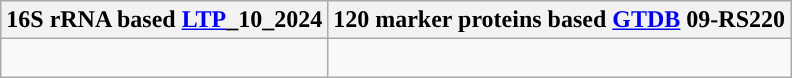<table class="wikitable">
<tr>
<th colspan=1>16S rRNA based <a href='#'>LTP</a>_10_2024</th>
<th colspan=1>120 marker proteins based <a href='#'>GTDB</a> 09-RS220</th>
</tr>
<tr>
<td style="vertical-align:top"><br></td>
<td><br></td>
</tr>
</table>
